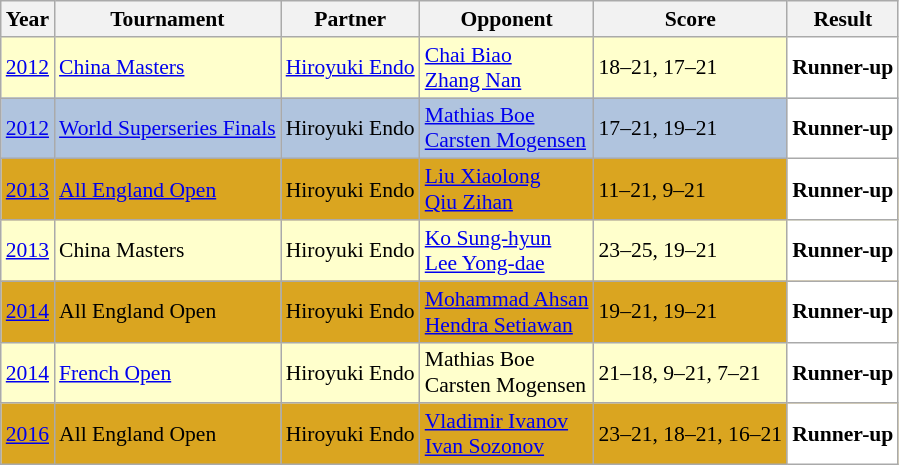<table class="sortable wikitable" style="font-size: 90%;">
<tr>
<th>Year</th>
<th>Tournament</th>
<th>Partner</th>
<th>Opponent</th>
<th>Score</th>
<th>Result</th>
</tr>
<tr style="background:#FFFFCC">
<td align="center"><a href='#'>2012</a></td>
<td align="left"><a href='#'>China Masters</a></td>
<td align="left"> <a href='#'>Hiroyuki Endo</a></td>
<td align="left"> <a href='#'>Chai Biao</a> <br>  <a href='#'>Zhang Nan</a></td>
<td align="left">18–21, 17–21</td>
<td style="text-align:left; background:white"> <strong>Runner-up</strong></td>
</tr>
<tr style="background:#B0C4DE">
<td align="center"><a href='#'>2012</a></td>
<td align="left"><a href='#'>World Superseries Finals</a></td>
<td align="left"> Hiroyuki Endo</td>
<td align="left"> <a href='#'>Mathias Boe</a> <br>  <a href='#'>Carsten Mogensen</a></td>
<td align="left">17–21, 19–21</td>
<td style="text-align:left; background:white"> <strong>Runner-up</strong></td>
</tr>
<tr style="background:#DAA520">
<td align="center"><a href='#'>2013</a></td>
<td align="left"><a href='#'>All England Open</a></td>
<td align="left"> Hiroyuki Endo</td>
<td align="left"> <a href='#'>Liu Xiaolong</a> <br>  <a href='#'>Qiu Zihan</a></td>
<td align="left">11–21, 9–21</td>
<td style="text-align:left; background:white"> <strong>Runner-up</strong></td>
</tr>
<tr style="background:#FFFFCC">
<td align="center"><a href='#'>2013</a></td>
<td align="left">China Masters</td>
<td align="left"> Hiroyuki Endo</td>
<td align="left"> <a href='#'>Ko Sung-hyun</a> <br>  <a href='#'>Lee Yong-dae</a></td>
<td align="left">23–25, 19–21</td>
<td style="text-align:left; background:white"> <strong>Runner-up</strong></td>
</tr>
<tr style="background:#DAA520">
<td align="center"><a href='#'>2014</a></td>
<td align="left">All England Open</td>
<td align="left"> Hiroyuki Endo</td>
<td align="left"> <a href='#'>Mohammad Ahsan</a> <br>  <a href='#'>Hendra Setiawan</a></td>
<td align="left">19–21, 19–21</td>
<td style="text-align:left; background:white"> <strong>Runner-up</strong></td>
</tr>
<tr style="background:#FFFFCC">
<td align="center"><a href='#'>2014</a></td>
<td align="left"><a href='#'>French Open</a></td>
<td align="left"> Hiroyuki Endo</td>
<td align="left"> Mathias Boe <br>  Carsten Mogensen</td>
<td align="left">21–18, 9–21, 7–21</td>
<td style="text-align:left; background:white"> <strong>Runner-up</strong></td>
</tr>
<tr style="background:#DAA520">
<td align="center"><a href='#'>2016</a></td>
<td align="left">All England Open</td>
<td align="left"> Hiroyuki Endo</td>
<td align="left"> <a href='#'>Vladimir Ivanov</a> <br>  <a href='#'>Ivan Sozonov</a></td>
<td align="left">23–21, 18–21, 16–21</td>
<td style="text-align:left; background:white"> <strong>Runner-up</strong></td>
</tr>
</table>
